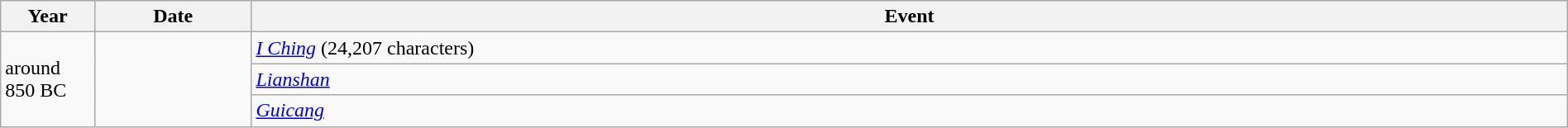<table class="wikitable" style="width:100%;">
<tr>
<th style="width:6%">Year</th>
<th style="width:10%">Date</th>
<th>Event</th>
</tr>
<tr>
<td rowspan="3">around 850 BC</td>
<td rowspan="3"></td>
<td><em><a href='#'>I Ching</a></em> (24,207 characters)</td>
</tr>
<tr>
<td><em><a href='#'>Lianshan</a></em></td>
</tr>
<tr>
<td><em><a href='#'>Guicang</a></em></td>
</tr>
</table>
